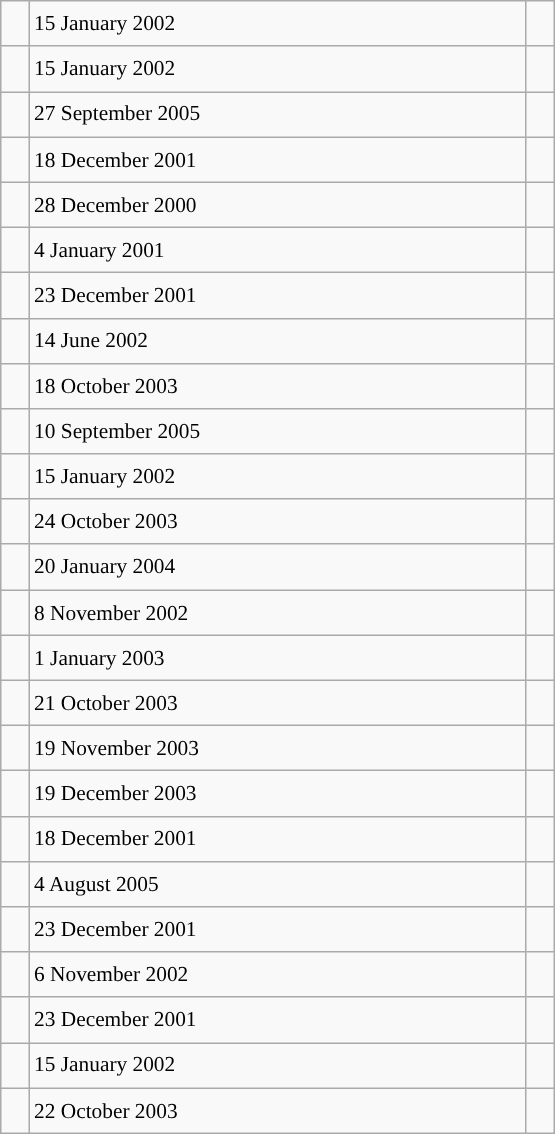<table class="wikitable" style="font-size: 89%; float: left; width: 26em; margin-right: 1em; line-height: 1.65em !important; height: 675px;">
<tr>
<td></td>
<td>15 January 2002</td>
<td></td>
</tr>
<tr>
<td></td>
<td>15 January 2002</td>
<td></td>
</tr>
<tr>
<td></td>
<td>27 September 2005</td>
<td></td>
</tr>
<tr>
<td></td>
<td>18 December 2001</td>
<td></td>
</tr>
<tr>
<td></td>
<td>28 December 2000</td>
<td></td>
</tr>
<tr>
<td></td>
<td>4 January 2001</td>
<td></td>
</tr>
<tr>
<td></td>
<td>23 December 2001</td>
<td></td>
</tr>
<tr>
<td></td>
<td>14 June 2002</td>
<td></td>
</tr>
<tr>
<td></td>
<td>18 October 2003</td>
<td></td>
</tr>
<tr>
<td></td>
<td>10 September 2005</td>
<td></td>
</tr>
<tr>
<td></td>
<td>15 January 2002</td>
<td></td>
</tr>
<tr>
<td></td>
<td>24 October 2003</td>
<td></td>
</tr>
<tr>
<td></td>
<td>20 January 2004</td>
<td></td>
</tr>
<tr>
<td></td>
<td>8 November 2002</td>
<td></td>
</tr>
<tr>
<td></td>
<td>1 January 2003</td>
<td></td>
</tr>
<tr>
<td></td>
<td>21 October 2003</td>
<td></td>
</tr>
<tr>
<td></td>
<td>19 November 2003</td>
<td></td>
</tr>
<tr>
<td></td>
<td>19 December 2003</td>
<td></td>
</tr>
<tr>
<td></td>
<td>18 December 2001</td>
<td></td>
</tr>
<tr>
<td></td>
<td>4 August 2005</td>
<td></td>
</tr>
<tr>
<td></td>
<td>23 December 2001</td>
<td></td>
</tr>
<tr>
<td></td>
<td>6 November 2002</td>
<td></td>
</tr>
<tr>
<td></td>
<td>23 December 2001</td>
<td></td>
</tr>
<tr>
<td></td>
<td>15 January 2002</td>
<td></td>
</tr>
<tr>
<td></td>
<td>22 October 2003</td>
<td></td>
</tr>
</table>
